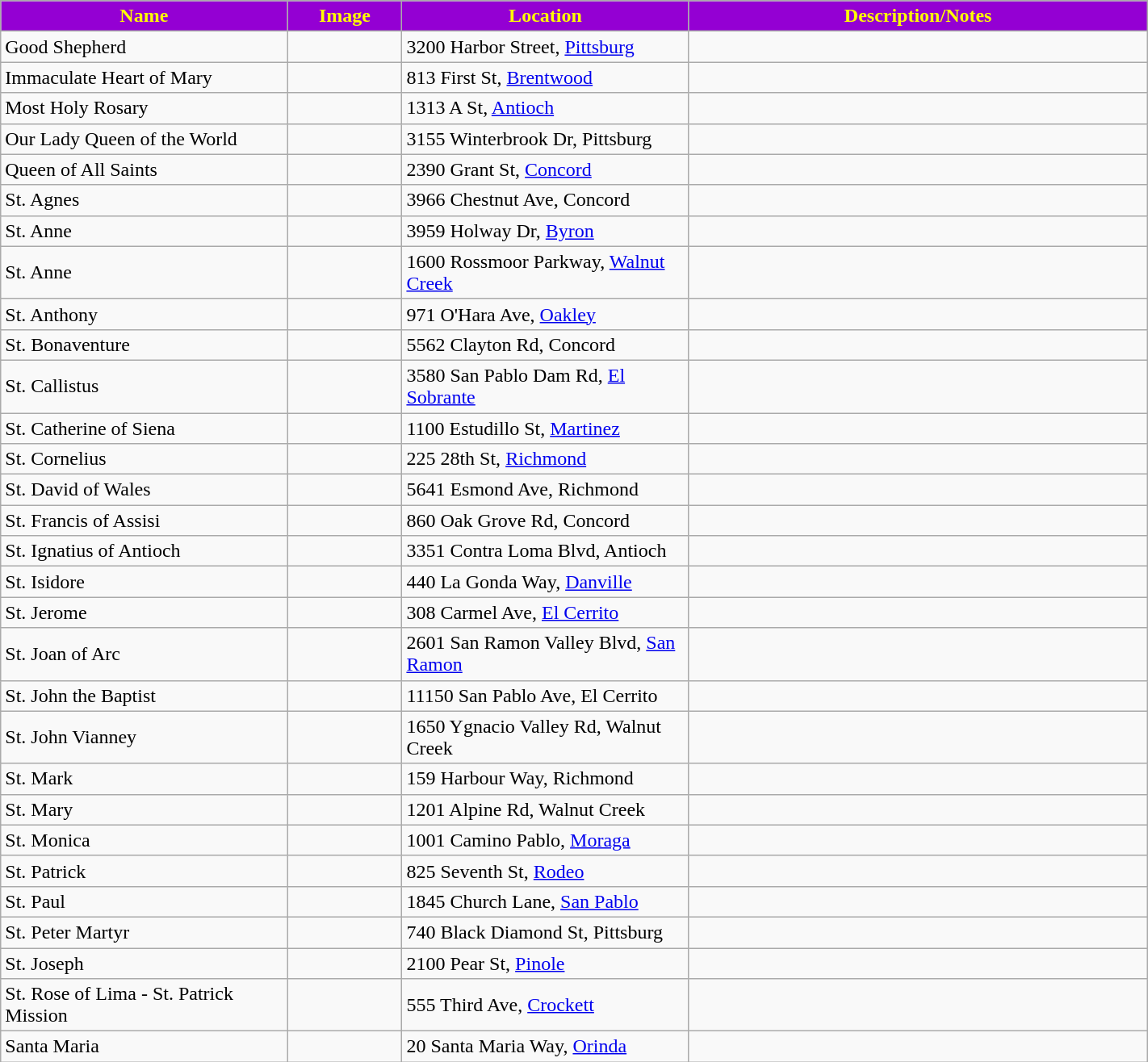<table class="wikitable sortable" style="width:75%">
<tr>
<th style="background:darkviolet; color:yellow;" width="25%"><strong>Name</strong></th>
<th style="background:darkviolet; color:yellow;" width="10%"><strong>Image</strong></th>
<th style="background:darkviolet; color:yellow;" width="25%"><strong>Location</strong></th>
<th style="background:darkviolet; color:yellow;" width="15"><strong>Description/Notes</strong></th>
</tr>
<tr>
<td>Good Shepherd</td>
<td></td>
<td>3200 Harbor Street, <a href='#'>Pittsburg</a></td>
<td></td>
</tr>
<tr>
<td>Immaculate Heart of Mary</td>
<td></td>
<td>813 First St, <a href='#'>Brentwood</a></td>
<td></td>
</tr>
<tr>
<td>Most Holy Rosary</td>
<td></td>
<td>1313 A St, <a href='#'>Antioch</a></td>
<td></td>
</tr>
<tr>
<td>Our Lady Queen of the World</td>
<td></td>
<td>3155 Winterbrook Dr, Pittsburg</td>
<td></td>
</tr>
<tr>
<td>Queen of All Saints</td>
<td></td>
<td>2390 Grant St, <a href='#'>Concord</a></td>
<td></td>
</tr>
<tr>
<td>St. Agnes</td>
<td></td>
<td>3966 Chestnut Ave, Concord</td>
<td></td>
</tr>
<tr>
<td>St. Anne</td>
<td></td>
<td>3959 Holway Dr, <a href='#'>Byron</a></td>
<td></td>
</tr>
<tr>
<td>St. Anne</td>
<td></td>
<td>1600 Rossmoor Parkway, <a href='#'>Walnut Creek</a></td>
</tr>
<tr>
<td>St. Anthony</td>
<td></td>
<td>971 O'Hara Ave, <a href='#'>Oakley</a></td>
<td></td>
</tr>
<tr>
<td>St. Bonaventure</td>
<td></td>
<td>5562 Clayton Rd, Concord</td>
<td></td>
</tr>
<tr>
<td>St. Callistus</td>
<td></td>
<td>3580 San Pablo Dam Rd, <a href='#'>El Sobrante</a></td>
<td></td>
</tr>
<tr>
<td>St. Catherine of Siena</td>
<td></td>
<td>1100 Estudillo St, <a href='#'>Martinez</a></td>
<td></td>
</tr>
<tr>
<td>St. Cornelius</td>
<td></td>
<td>225 28th St, <a href='#'>Richmond</a></td>
<td></td>
</tr>
<tr>
<td>St. David of Wales</td>
<td></td>
<td>5641 Esmond Ave, Richmond</td>
<td></td>
</tr>
<tr>
<td>St. Francis of Assisi</td>
<td></td>
<td>860 Oak Grove Rd, Concord</td>
<td></td>
</tr>
<tr>
<td>St. Ignatius of Antioch</td>
<td></td>
<td>3351 Contra Loma Blvd, Antioch</td>
<td></td>
</tr>
<tr>
<td>St. Isidore</td>
<td></td>
<td>440 La Gonda Way, <a href='#'>Danville</a></td>
<td></td>
</tr>
<tr>
<td>St. Jerome</td>
<td></td>
<td>308 Carmel Ave, <a href='#'>El Cerrito</a></td>
<td></td>
</tr>
<tr>
<td>St. Joan of Arc</td>
<td></td>
<td>2601 San Ramon Valley Blvd, <a href='#'>San Ramon</a></td>
<td></td>
</tr>
<tr>
<td>St. John the Baptist</td>
<td></td>
<td>11150 San Pablo Ave, El Cerrito</td>
<td></td>
</tr>
<tr>
<td>St. John Vianney</td>
<td></td>
<td>1650 Ygnacio Valley Rd, Walnut Creek</td>
<td></td>
</tr>
<tr>
<td>St. Mark</td>
<td></td>
<td>159 Harbour Way, Richmond</td>
<td></td>
</tr>
<tr>
<td>St. Mary</td>
<td></td>
<td>1201 Alpine Rd, Walnut Creek</td>
<td></td>
</tr>
<tr>
<td>St. Monica</td>
<td></td>
<td>1001 Camino Pablo, <a href='#'>Moraga</a></td>
<td></td>
</tr>
<tr>
<td>St. Patrick</td>
<td></td>
<td>825 Seventh St, <a href='#'>Rodeo</a></td>
<td></td>
</tr>
<tr>
<td>St. Paul</td>
<td></td>
<td>1845 Church Lane, <a href='#'>San Pablo</a></td>
<td></td>
</tr>
<tr>
<td>St. Peter Martyr</td>
<td></td>
<td>740 Black Diamond St, Pittsburg</td>
<td></td>
</tr>
<tr>
<td>St. Joseph</td>
<td></td>
<td>2100 Pear St, <a href='#'>Pinole</a></td>
<td></td>
</tr>
<tr>
<td>St. Rose of Lima - St. Patrick Mission</td>
<td></td>
<td>555 Third Ave, <a href='#'>Crockett</a></td>
<td></td>
</tr>
<tr>
<td>Santa Maria</td>
<td></td>
<td>20 Santa Maria Way, <a href='#'>Orinda</a></td>
<td></td>
</tr>
</table>
